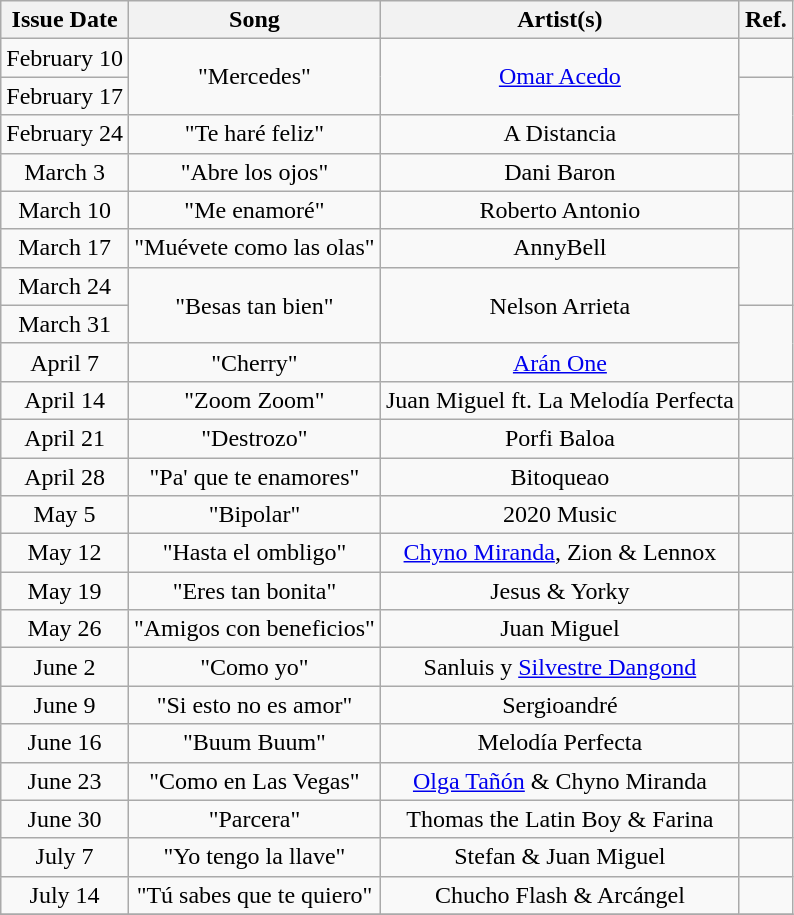<table class="wikitable" style="text-align: center;">
<tr>
<th style="text-align: center;">Issue Date</th>
<th style="text-align: center;">Song</th>
<th style="text-align: center;">Artist(s)</th>
<th style="text-align: center;">Ref.</th>
</tr>
<tr>
<td>February 10</td>
<td rowspan=2>"Mercedes"</td>
<td rowspan=2><a href='#'>Omar Acedo</a></td>
<td></td>
</tr>
<tr>
<td>February 17</td>
<td rowspan=2></td>
</tr>
<tr>
<td>February 24</td>
<td>"Te haré feliz"</td>
<td>A Distancia</td>
</tr>
<tr>
<td>March 3</td>
<td>"Abre los ojos"</td>
<td>Dani Baron</td>
<td></td>
</tr>
<tr>
<td>March 10</td>
<td>"Me enamoré"</td>
<td>Roberto Antonio</td>
<td></td>
</tr>
<tr>
<td>March 17</td>
<td>"Muévete como las olas"</td>
<td>AnnyBell</td>
<td rowspan=2></td>
</tr>
<tr>
<td>March 24</td>
<td rowspan=2>"Besas tan bien"</td>
<td rowspan=2>Nelson Arrieta</td>
</tr>
<tr>
<td>March 31</td>
<td rowspan=2></td>
</tr>
<tr>
<td>April 7</td>
<td>"Cherry"</td>
<td><a href='#'>Arán One</a></td>
</tr>
<tr>
<td>April 14</td>
<td>"Zoom Zoom"</td>
<td>Juan Miguel ft. La Melodía Perfecta</td>
<td></td>
</tr>
<tr>
<td>April 21</td>
<td>"Destrozo"</td>
<td>Porfi Baloa</td>
<td></td>
</tr>
<tr>
<td>April 28</td>
<td>"Pa' que te enamores"</td>
<td>Bitoqueao</td>
<td></td>
</tr>
<tr>
<td>May 5</td>
<td>"Bipolar"</td>
<td>2020 Music</td>
<td></td>
</tr>
<tr>
<td>May 12</td>
<td>"Hasta el ombligo"</td>
<td><a href='#'>Chyno Miranda</a>, Zion & Lennox</td>
<td></td>
</tr>
<tr>
<td>May 19</td>
<td>"Eres tan bonita"</td>
<td>Jesus & Yorky</td>
<td></td>
</tr>
<tr>
<td>May 26</td>
<td>"Amigos con beneficios"</td>
<td>Juan Miguel</td>
<td></td>
</tr>
<tr>
<td>June 2</td>
<td>"Como yo"</td>
<td>Sanluis y <a href='#'>Silvestre Dangond</a></td>
<td></td>
</tr>
<tr>
<td>June 9</td>
<td>"Si esto no es amor"</td>
<td>Sergioandré</td>
<td></td>
</tr>
<tr>
<td>June 16</td>
<td>"Buum Buum"</td>
<td>Melodía Perfecta</td>
<td></td>
</tr>
<tr>
<td>June 23</td>
<td>"Como en Las Vegas"</td>
<td><a href='#'>Olga Tañón</a> & Chyno Miranda</td>
<td></td>
</tr>
<tr>
<td>June 30</td>
<td>"Parcera"</td>
<td>Thomas the Latin Boy & Farina</td>
<td></td>
</tr>
<tr>
<td>July 7</td>
<td>"Yo tengo la llave"</td>
<td>Stefan & Juan Miguel</td>
<td></td>
</tr>
<tr>
<td>July 14</td>
<td>"Tú sabes que te quiero"</td>
<td>Chucho Flash & Arcángel</td>
<td></td>
</tr>
<tr>
</tr>
</table>
